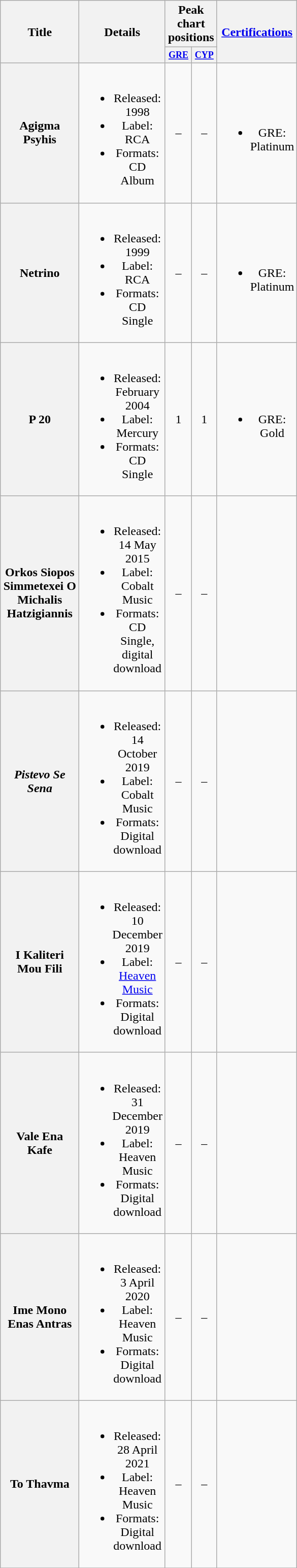<table class="wikitable plainrowheaders" style="text-align:center;">
<tr>
<th scope="col" rowspan="2" style="width:6em;">Title</th>
<th scope="col" rowspan="2" style="width:6em;">Details</th>
<th scope="col" colspan="2">Peak chart positions</th>
<th scope="col" rowspan="2" style="width:6em;"><a href='#'>Certifications</a></th>
</tr>
<tr>
<th style="width:2em;font-size:75%"><a href='#'>GRE</a></th>
<th style="width:2em;font-size:75%"><a href='#'>CYP</a></th>
</tr>
<tr>
<th scope="row">Agigma Psyhis</th>
<td><br><ul><li>Released: 1998</li><li>Label: RCA</li><li>Formats: CD Album</li></ul></td>
<td>–</td>
<td>–</td>
<td><br><ul><li>GRE: Platinum</li></ul></td>
</tr>
<tr>
<th scope="row">Netrino</th>
<td><br><ul><li>Released: 1999</li><li>Label: RCA</li><li>Formats: CD Single</li></ul></td>
<td>–</td>
<td>–</td>
<td><br><ul><li>GRE: Platinum</li></ul></td>
</tr>
<tr>
<th scope="row">P 20</th>
<td><br><ul><li>Released: February 2004</li><li>Label: Mercury</li><li>Formats: CD Single</li></ul></td>
<td>1</td>
<td>1</td>
<td><br><ul><li>GRE: Gold</li></ul></td>
</tr>
<tr>
<th scope="row">Orkos Siopos Simmetexei O Michalis Hatzigiannis</th>
<td><br><ul><li>Released: 14 May 2015</li><li>Label: Cobalt Music</li><li>Formats: CD Single, digital download</li></ul></td>
<td>–</td>
<td>–</td>
<td></td>
</tr>
<tr>
<th scope="row"><em>Pistevo Se Sena</em></th>
<td><br><ul><li>Released: 14 October 2019</li><li>Label: Cobalt Music</li><li>Formats: Digital download</li></ul></td>
<td>–</td>
<td>–</td>
<td></td>
</tr>
<tr>
<th scope="row">I Kaliteri Mou Fili</th>
<td><br><ul><li>Released: 10 December 2019</li><li>Label: <a href='#'>Heaven Music</a></li><li>Formats: Digital download</li></ul></td>
<td>–</td>
<td>–</td>
<td></td>
</tr>
<tr>
<th scope="row">Vale Ena Kafe</th>
<td><br><ul><li>Released: 31 December 2019</li><li>Label: Heaven Music</li><li>Formats: Digital download</li></ul></td>
<td>–</td>
<td>–</td>
<td></td>
</tr>
<tr>
<th scope="row">Ime Mono Enas Antras</th>
<td><br><ul><li>Released: 3 April 2020</li><li>Label: Heaven Music</li><li>Formats: Digital download</li></ul></td>
<td>–</td>
<td>–</td>
<td></td>
</tr>
<tr>
<th scope="row">To Thavma</th>
<td><br><ul><li>Released: 28 April 2021</li><li>Label: Heaven Music</li><li>Formats: Digital download</li></ul></td>
<td>–</td>
<td>–</td>
<td></td>
</tr>
<tr>
</tr>
</table>
